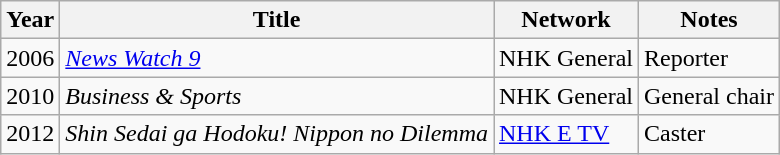<table class="wikitable">
<tr>
<th>Year</th>
<th>Title</th>
<th>Network</th>
<th>Notes</th>
</tr>
<tr>
<td>2006</td>
<td><em><a href='#'>News Watch 9</a></em></td>
<td>NHK General</td>
<td>Reporter</td>
</tr>
<tr>
<td>2010</td>
<td><em>Business & Sports</em></td>
<td>NHK General</td>
<td>General chair</td>
</tr>
<tr>
<td>2012</td>
<td><em>Shin Sedai ga Hodoku! Nippon no Dilemma</em></td>
<td><a href='#'>NHK E TV</a></td>
<td>Caster</td>
</tr>
</table>
